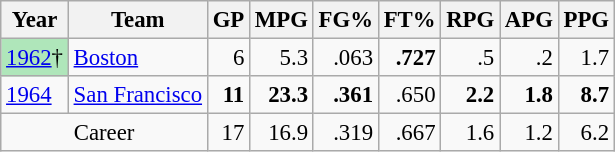<table class="wikitable sortable" style="font-size:95%; text-align:right;">
<tr>
<th>Year</th>
<th>Team</th>
<th>GP</th>
<th>MPG</th>
<th>FG%</th>
<th>FT%</th>
<th>RPG</th>
<th>APG</th>
<th>PPG</th>
</tr>
<tr>
<td style="text-align:left; background:#afe6ba;"><a href='#'>1962</a>†</td>
<td style="text-align:left;"><a href='#'>Boston</a></td>
<td>6</td>
<td>5.3</td>
<td>.063</td>
<td><strong>.727</strong></td>
<td>.5</td>
<td>.2</td>
<td>1.7</td>
</tr>
<tr>
<td style="text-align:left;"><a href='#'>1964</a></td>
<td style="text-align:left;"><a href='#'>San Francisco</a></td>
<td><strong>11</strong></td>
<td><strong>23.3</strong></td>
<td><strong>.361</strong></td>
<td>.650</td>
<td><strong>2.2</strong></td>
<td><strong>1.8</strong></td>
<td><strong>8.7</strong></td>
</tr>
<tr class="sortbottom">
<td style="text-align:center;" colspan="2">Career</td>
<td>17</td>
<td>16.9</td>
<td>.319</td>
<td>.667</td>
<td>1.6</td>
<td>1.2</td>
<td>6.2</td>
</tr>
</table>
